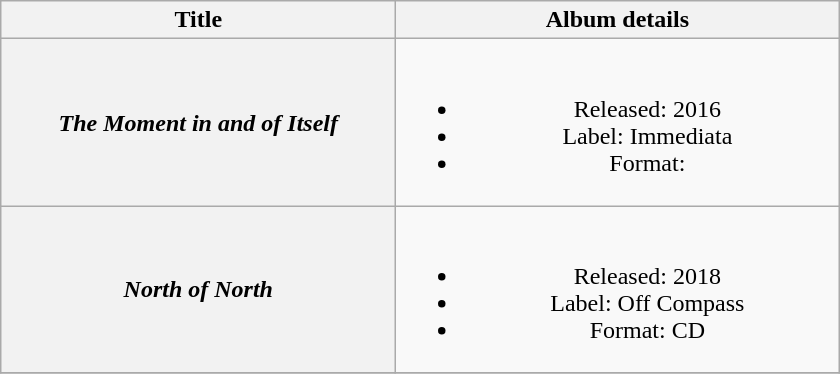<table class="wikitable plainrowheaders" style="text-align:center;">
<tr>
<th scope="col" style="width:16em;">Title</th>
<th scope="col" style="width:18em;">Album details</th>
</tr>
<tr>
<th scope="row"><em>The Moment in and of Itself</em></th>
<td><br><ul><li>Released: 2016</li><li>Label: Immediata</li><li>Format:</li></ul></td>
</tr>
<tr>
<th scope="row"><em>North of North</em></th>
<td><br><ul><li>Released: 2018</li><li>Label: Off Compass</li><li>Format: CD</li></ul></td>
</tr>
<tr>
</tr>
</table>
